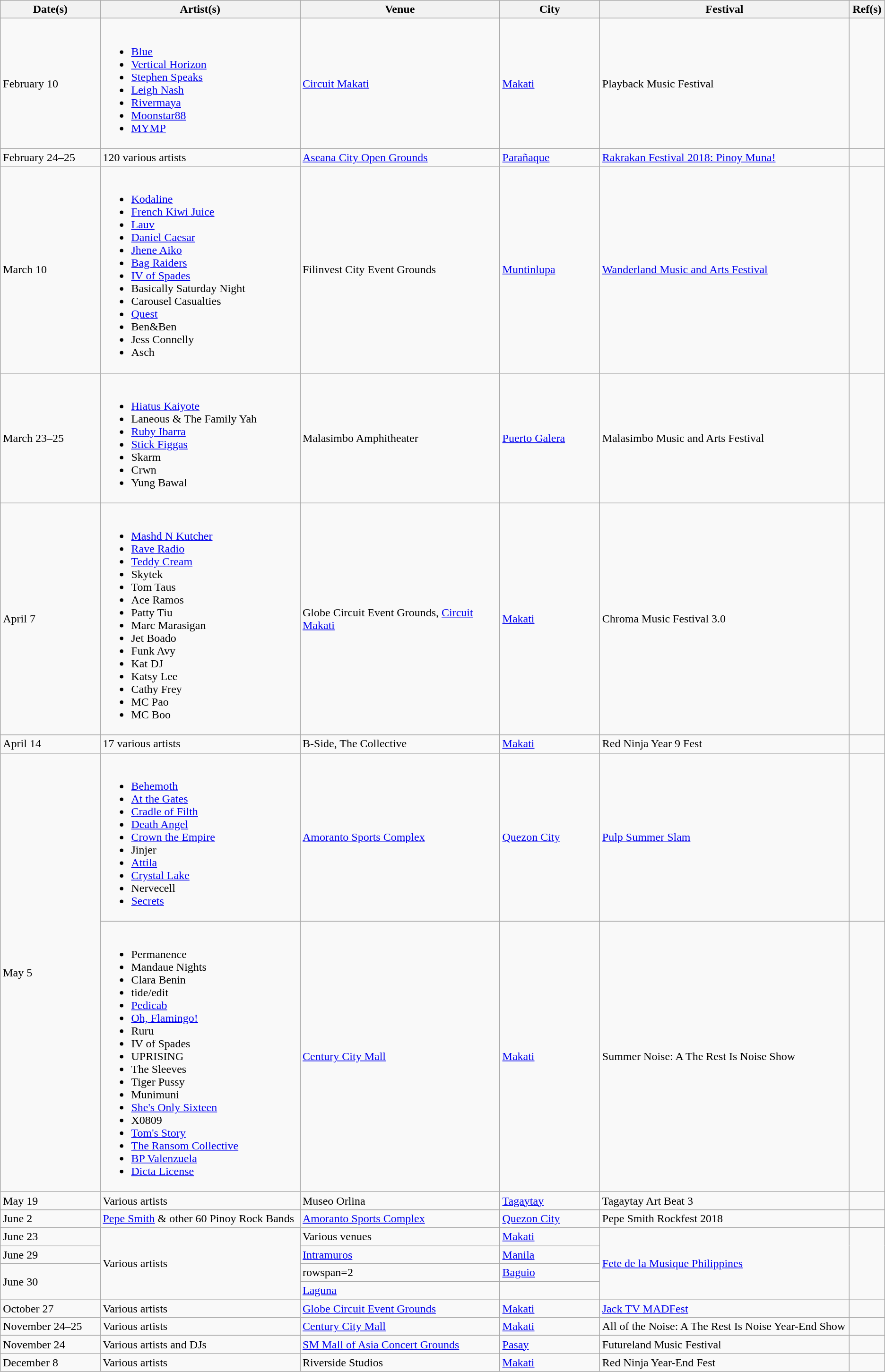<table class="wikitable sortable" style="font-size: 100%; width=100%;" style="text-align:center;">
<tr>
<th class="unsortable" style="width: 10%;" scope="col">Date(s)</th>
<th class="unsortable" style="width: 20%;" scope="col">Artist(s)</th>
<th style="width: 20%;" scope="col">Venue</th>
<th style="width: 10%;" scope="col">City</th>
<th style="width: 25%;" scope="col">Festival</th>
<th style="width: 1%;" scope="col">Ref(s)</th>
</tr>
<tr>
<td>February 10</td>
<td><br><ul><li><a href='#'>Blue</a></li><li><a href='#'>Vertical Horizon</a></li><li><a href='#'>Stephen Speaks</a></li><li><a href='#'>Leigh Nash</a></li><li><a href='#'>Rivermaya</a></li><li><a href='#'>Moonstar88</a></li><li><a href='#'>MYMP</a></li></ul></td>
<td><a href='#'>Circuit Makati</a></td>
<td><a href='#'>Makati</a></td>
<td>Playback Music Festival</td>
<td></td>
</tr>
<tr>
<td>February 24–25</td>
<td>120 various artists</td>
<td><a href='#'>Aseana City Open Grounds</a></td>
<td><a href='#'>Parañaque</a></td>
<td><a href='#'>Rakrakan Festival 2018: Pinoy Muna!</a></td>
<td></td>
</tr>
<tr>
<td>March 10</td>
<td><br><ul><li><a href='#'>Kodaline</a></li><li><a href='#'>French Kiwi Juice</a></li><li><a href='#'>Lauv</a></li><li><a href='#'>Daniel Caesar</a></li><li><a href='#'>Jhene Aiko</a></li><li><a href='#'>Bag Raiders</a></li><li><a href='#'>IV of Spades</a></li><li>Basically Saturday Night</li><li>Carousel Casualties</li><li><a href='#'>Quest</a></li><li>Ben&Ben</li><li>Jess Connelly</li><li>Asch</li></ul></td>
<td>Filinvest City Event Grounds</td>
<td><a href='#'>Muntinlupa</a></td>
<td><a href='#'>Wanderland Music and Arts Festival</a></td>
<td></td>
</tr>
<tr>
<td>March 23–25</td>
<td><br><ul><li><a href='#'>Hiatus Kaiyote</a></li><li>Laneous & The Family Yah</li><li><a href='#'>Ruby Ibarra</a></li><li><a href='#'>Stick Figgas</a></li><li>Skarm</li><li>Crwn</li><li>Yung Bawal</li></ul></td>
<td>Malasimbo Amphitheater</td>
<td><a href='#'>Puerto Galera</a></td>
<td>Malasimbo Music and Arts Festival</td>
<td></td>
</tr>
<tr>
<td>April 7</td>
<td><br><ul><li><a href='#'>Mashd N Kutcher</a></li><li><a href='#'>Rave Radio</a></li><li><a href='#'>Teddy Cream</a></li><li>Skytek</li><li>Tom Taus</li><li>Ace Ramos</li><li>Patty Tiu</li><li>Marc Marasigan</li><li>Jet Boado</li><li>Funk Avy</li><li>Kat DJ</li><li>Katsy Lee</li><li>Cathy Frey</li><li>MC Pao</li><li>MC Boo</li></ul></td>
<td>Globe Circuit Event Grounds, <a href='#'>Circuit Makati</a></td>
<td><a href='#'>Makati</a></td>
<td>Chroma Music Festival 3.0</td>
<td></td>
</tr>
<tr>
<td>April 14</td>
<td>17 various artists</td>
<td>B-Side, The Collective</td>
<td><a href='#'>Makati</a></td>
<td>Red Ninja Year 9 Fest</td>
<td></td>
</tr>
<tr>
<td rowspan=2>May 5</td>
<td><br><ul><li><a href='#'>Behemoth</a></li><li><a href='#'>At the Gates</a></li><li><a href='#'>Cradle of Filth</a></li><li><a href='#'>Death Angel</a></li><li><a href='#'>Crown the Empire</a></li><li>Jinjer</li><li><a href='#'>Attila</a></li><li><a href='#'>Crystal Lake</a></li><li>Nervecell</li><li><a href='#'>Secrets</a></li></ul></td>
<td><a href='#'>Amoranto Sports Complex</a></td>
<td><a href='#'>Quezon City</a></td>
<td><a href='#'>Pulp Summer Slam</a></td>
<td></td>
</tr>
<tr>
<td><br><ul><li>Permanence</li><li>Mandaue Nights</li><li>Clara Benin</li><li>tide/edit</li><li><a href='#'>Pedicab</a></li><li><a href='#'>Oh, Flamingo!</a></li><li>Ruru</li><li>IV of Spades</li><li>UPRISING</li><li>The Sleeves</li><li>Tiger Pussy</li><li>Munimuni</li><li><a href='#'>She's Only Sixteen</a></li><li>X0809</li><li><a href='#'>Tom's Story</a></li><li><a href='#'>The Ransom Collective</a></li><li><a href='#'>BP Valenzuela</a></li><li><a href='#'>Dicta License</a></li></ul></td>
<td><a href='#'>Century City Mall</a></td>
<td><a href='#'>Makati</a></td>
<td>Summer Noise: A The Rest Is Noise Show</td>
<td></td>
</tr>
<tr>
<td>May 19</td>
<td>Various artists</td>
<td>Museo Orlina</td>
<td><a href='#'>Tagaytay</a></td>
<td>Tagaytay Art Beat 3</td>
<td></td>
</tr>
<tr>
<td>June 2</td>
<td><a href='#'>Pepe Smith</a> & other 60 Pinoy Rock Bands</td>
<td><a href='#'>Amoranto Sports Complex</a></td>
<td><a href='#'>Quezon City</a></td>
<td>Pepe Smith Rockfest 2018</td>
<td></td>
</tr>
<tr>
<td>June 23</td>
<td rowspan=4>Various artists</td>
<td>Various venues</td>
<td><a href='#'>Makati</a></td>
<td rowspan=4><a href='#'>Fete de la Musique Philippines</a></td>
<td rowspan=4></td>
</tr>
<tr>
<td>June 29</td>
<td><a href='#'>Intramuros</a></td>
<td><a href='#'>Manila</a></td>
</tr>
<tr>
<td rowspan=2>June 30</td>
<td>rowspan=2 </td>
<td><a href='#'>Baguio</a></td>
</tr>
<tr>
<td><a href='#'>Laguna</a></td>
</tr>
<tr>
<td>October 27</td>
<td>Various artists</td>
<td><a href='#'>Globe Circuit Event Grounds</a></td>
<td><a href='#'>Makati</a></td>
<td><a href='#'>Jack TV MADFest</a></td>
<td></td>
</tr>
<tr>
<td>November 24–25</td>
<td>Various artists</td>
<td><a href='#'>Century City Mall</a></td>
<td><a href='#'>Makati</a></td>
<td>All of the Noise: A The Rest Is Noise Year-End Show</td>
<td></td>
</tr>
<tr>
<td>November 24</td>
<td>Various artists and DJs</td>
<td><a href='#'>SM Mall of Asia Concert Grounds</a></td>
<td><a href='#'>Pasay</a></td>
<td>Futureland Music Festival</td>
<td></td>
</tr>
<tr>
<td>December 8</td>
<td>Various artists</td>
<td>Riverside Studios</td>
<td><a href='#'>Makati</a></td>
<td>Red Ninja Year-End Fest</td>
<td></td>
</tr>
</table>
